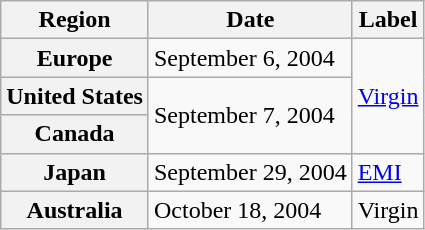<table class="wikitable plainrowheaders">
<tr>
<th align="center">Region</th>
<th align="center">Date</th>
<th align="center">Label</th>
</tr>
<tr>
<th scope="row">Europe</th>
<td>September 6, 2004</td>
<td rowspan="3"><a href='#'>Virgin</a></td>
</tr>
<tr>
<th scope="row">United States</th>
<td rowspan="2">September 7, 2004</td>
</tr>
<tr>
<th scope="row">Canada</th>
</tr>
<tr>
<th scope="row">Japan</th>
<td>September 29, 2004</td>
<td><a href='#'>EMI</a></td>
</tr>
<tr>
<th scope="row">Australia</th>
<td>October 18, 2004</td>
<td>Virgin</td>
</tr>
</table>
